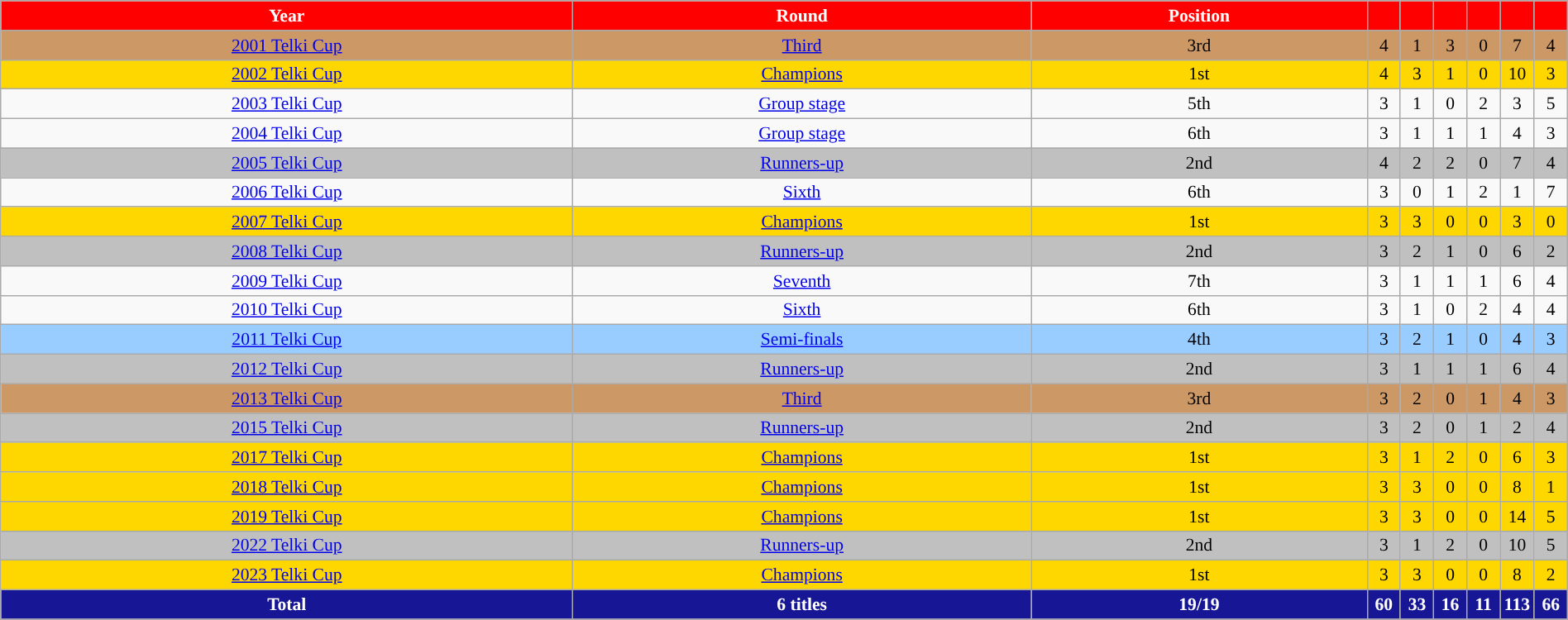<table class="wikitable" style="font-size:90%; text-align:center;" width="100%" class="wikitable">
<tr>
<th style="background:#ff0000; color:white; ">Year</th>
<th style="background:#ff0000; color:white; ">Round</th>
<th style="background:#ff0000; color:white; ">Position</th>
<th width="20" style="background:#ff0000; color:white; "></th>
<th width="20" style="background:#ff0000; color:white; "></th>
<th width="20" style="background:#ff0000; color:white; "></th>
<th width="20" style="background:#ff0000; color:white; "></th>
<th width="20" style="background:#ff0000; color:white; "></th>
<th width="20" style="background:#ff0000; color:white; "></th>
</tr>
<tr bgcolor=#cc9966>
<td> <a href='#'>2001 Telki Cup</a></td>
<td><a href='#'>Third</a></td>
<td>3rd</td>
<td>4</td>
<td>1</td>
<td>3</td>
<td>0</td>
<td>7</td>
<td>4</td>
</tr>
<tr bgcolor=gold>
<td> <a href='#'>2002 Telki Cup</a></td>
<td><a href='#'>Champions</a></td>
<td>1st</td>
<td>4</td>
<td>3</td>
<td>1</td>
<td>0</td>
<td>10</td>
<td>3</td>
</tr>
<tr>
<td> <a href='#'>2003 Telki Cup</a></td>
<td><a href='#'>Group stage</a></td>
<td>5th</td>
<td>3</td>
<td>1</td>
<td>0</td>
<td>2</td>
<td>3</td>
<td>5</td>
</tr>
<tr>
<td> <a href='#'>2004 Telki Cup</a></td>
<td><a href='#'>Group stage</a></td>
<td>6th</td>
<td>3</td>
<td>1</td>
<td>1</td>
<td>1</td>
<td>4</td>
<td>3</td>
</tr>
<tr bgcolor=silver>
<td> <a href='#'>2005 Telki Cup</a></td>
<td><a href='#'>Runners-up</a></td>
<td>2nd</td>
<td>4</td>
<td>2</td>
<td>2</td>
<td>0</td>
<td>7</td>
<td>4</td>
</tr>
<tr>
<td> <a href='#'>2006 Telki Cup</a></td>
<td><a href='#'>Sixth</a></td>
<td>6th</td>
<td>3</td>
<td>0</td>
<td>1</td>
<td>2</td>
<td>1</td>
<td>7</td>
</tr>
<tr bgcolor=gold>
<td> <a href='#'>2007 Telki Cup</a></td>
<td><a href='#'>Champions</a></td>
<td>1st</td>
<td>3</td>
<td>3</td>
<td>0</td>
<td>0</td>
<td>3</td>
<td>0</td>
</tr>
<tr bgcolor=silver>
<td> <a href='#'>2008 Telki Cup</a></td>
<td><a href='#'>Runners-up</a></td>
<td>2nd</td>
<td>3</td>
<td>2</td>
<td>1</td>
<td>0</td>
<td>6</td>
<td>2</td>
</tr>
<tr>
<td> <a href='#'>2009 Telki Cup</a></td>
<td><a href='#'>Seventh</a></td>
<td>7th</td>
<td>3</td>
<td>1</td>
<td>1</td>
<td>1</td>
<td>6</td>
<td>4</td>
</tr>
<tr>
<td> <a href='#'>2010 Telki Cup</a></td>
<td><a href='#'>Sixth</a></td>
<td>6th</td>
<td>3</td>
<td>1</td>
<td>0</td>
<td>2</td>
<td>4</td>
<td>4</td>
</tr>
<tr bgcolor=#9acdff>
<td> <a href='#'>2011 Telki Cup</a></td>
<td><a href='#'>Semi-finals</a></td>
<td>4th</td>
<td>3</td>
<td>2</td>
<td>1</td>
<td>0</td>
<td>4</td>
<td>3</td>
</tr>
<tr bgcolor=silver>
<td> <a href='#'>2012 Telki Cup</a></td>
<td><a href='#'>Runners-up</a></td>
<td>2nd</td>
<td>3</td>
<td>1</td>
<td>1</td>
<td>1</td>
<td>6</td>
<td>4</td>
</tr>
<tr bgcolor=#cc9966>
<td> <a href='#'>2013 Telki Cup</a></td>
<td><a href='#'>Third</a></td>
<td>3rd</td>
<td>3</td>
<td>2</td>
<td>0</td>
<td>1</td>
<td>4</td>
<td>3</td>
</tr>
<tr bgcolor=silver>
<td> <a href='#'>2015 Telki Cup</a></td>
<td><a href='#'>Runners-up</a></td>
<td>2nd</td>
<td>3</td>
<td>2</td>
<td>0</td>
<td>1</td>
<td>2</td>
<td>4</td>
</tr>
<tr bgcolor=gold>
<td> <a href='#'>2017 Telki Cup</a></td>
<td><a href='#'>Champions</a></td>
<td>1st</td>
<td>3</td>
<td>1</td>
<td>2</td>
<td>0</td>
<td>6</td>
<td>3</td>
</tr>
<tr bgcolor=gold>
<td> <a href='#'>2018 Telki Cup</a></td>
<td><a href='#'>Champions</a></td>
<td>1st</td>
<td>3</td>
<td>3</td>
<td>0</td>
<td>0</td>
<td>8</td>
<td>1</td>
</tr>
<tr bgcolor=gold>
<td> <a href='#'>2019 Telki Cup</a></td>
<td><a href='#'>Champions</a></td>
<td>1st</td>
<td>3</td>
<td>3</td>
<td>0</td>
<td>0</td>
<td>14</td>
<td>5</td>
</tr>
<tr bgcolor=silver>
<td> <a href='#'>2022 Telki Cup</a></td>
<td><a href='#'>Runners-up</a></td>
<td>2nd</td>
<td>3</td>
<td>1</td>
<td>2</td>
<td>0</td>
<td>10</td>
<td>5</td>
</tr>
<tr bgcolor=gold>
<td> <a href='#'>2023 Telki Cup</a></td>
<td><a href='#'>Champions</a></td>
<td>1st</td>
<td>3</td>
<td>3</td>
<td>0</td>
<td>0</td>
<td>8</td>
<td>2</td>
</tr>
<tr>
<th style="background:#171796; color:white; ">Total</th>
<th style="background:#171796; color:white; ">6 titles</th>
<th style="background:#171796; color:white; ">19/19</th>
<th style="background:#171796; color:white; ">60</th>
<th style="background:#171796; color:white; ">33</th>
<th style="background:#171796; color:white; ">16</th>
<th style="background:#171796; color:white; ">11</th>
<th style="background:#171796; color:white; ">113</th>
<th style="background:#171796; color:white; ">66</th>
</tr>
</table>
